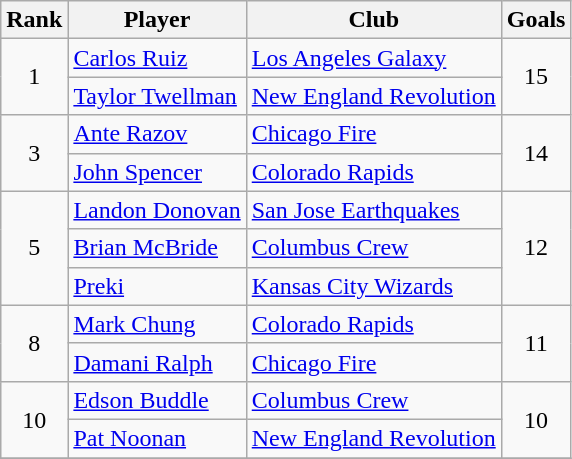<table class="wikitable" style="text-align:center">
<tr>
<th>Rank</th>
<th>Player</th>
<th>Club</th>
<th>Goals</th>
</tr>
<tr>
<td rowspan="2">1</td>
<td align="left"> <a href='#'>Carlos Ruiz</a></td>
<td align="left"><a href='#'>Los Angeles Galaxy</a></td>
<td rowspan="2">15</td>
</tr>
<tr>
<td align="left"> <a href='#'>Taylor Twellman</a></td>
<td align="left"><a href='#'>New England Revolution</a></td>
</tr>
<tr>
<td rowspan="2">3</td>
<td align="left"> <a href='#'>Ante Razov</a></td>
<td align="left"><a href='#'>Chicago Fire</a></td>
<td rowspan="2">14</td>
</tr>
<tr>
<td align="left"> <a href='#'>John Spencer</a></td>
<td align="left"><a href='#'>Colorado Rapids</a></td>
</tr>
<tr>
<td rowspan="3">5</td>
<td align="left"> <a href='#'>Landon Donovan</a></td>
<td align="left"><a href='#'>San Jose Earthquakes</a></td>
<td rowspan="3">12</td>
</tr>
<tr>
<td align="left"> <a href='#'>Brian McBride</a></td>
<td align="left"><a href='#'>Columbus Crew</a></td>
</tr>
<tr>
<td align="left"> <a href='#'>Preki</a></td>
<td align="left"><a href='#'>Kansas City Wizards</a></td>
</tr>
<tr>
<td rowspan="2">8</td>
<td align="left"> <a href='#'>Mark Chung</a></td>
<td align="left"><a href='#'>Colorado Rapids</a></td>
<td rowspan="2">11</td>
</tr>
<tr>
<td align="left"> <a href='#'>Damani Ralph</a></td>
<td align="left"><a href='#'>Chicago Fire</a></td>
</tr>
<tr>
<td rowspan="2">10</td>
<td align="left"> <a href='#'>Edson Buddle</a></td>
<td align="left"><a href='#'>Columbus Crew</a></td>
<td rowspan="2">10</td>
</tr>
<tr>
<td align="left"> <a href='#'>Pat Noonan</a></td>
<td align="left"><a href='#'>New England Revolution</a></td>
</tr>
<tr>
</tr>
</table>
